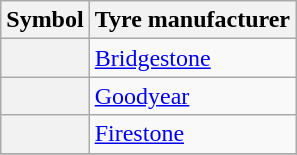<table class="wikitable plainrowheaders">
<tr>
<th scope="col">Symbol</th>
<th scope="col">Tyre manufacturer</th>
</tr>
<tr>
<th scope="row" style="text-align:center"></th>
<td><a href='#'>Bridgestone</a></td>
</tr>
<tr>
<th scope="row" style="text-align:center"></th>
<td><a href='#'>Goodyear</a></td>
</tr>
<tr>
<th scope="row" style="text-align:center"></th>
<td><a href='#'>Firestone</a></td>
</tr>
<tr>
</tr>
</table>
